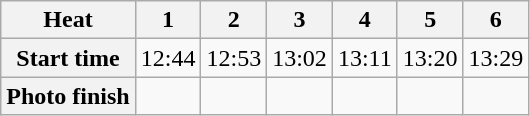<table class="wikitable" style="text-align:center">
<tr>
<th>Heat</th>
<th>1</th>
<th>2</th>
<th>3</th>
<th>4</th>
<th>5</th>
<th>6</th>
</tr>
<tr>
<th>Start time</th>
<td>12:44</td>
<td>12:53</td>
<td>13:02</td>
<td>13:11</td>
<td>13:20</td>
<td>13:29</td>
</tr>
<tr>
<th>Photo finish</th>
<td></td>
<td></td>
<td></td>
<td></td>
<td></td>
<td></td>
</tr>
</table>
